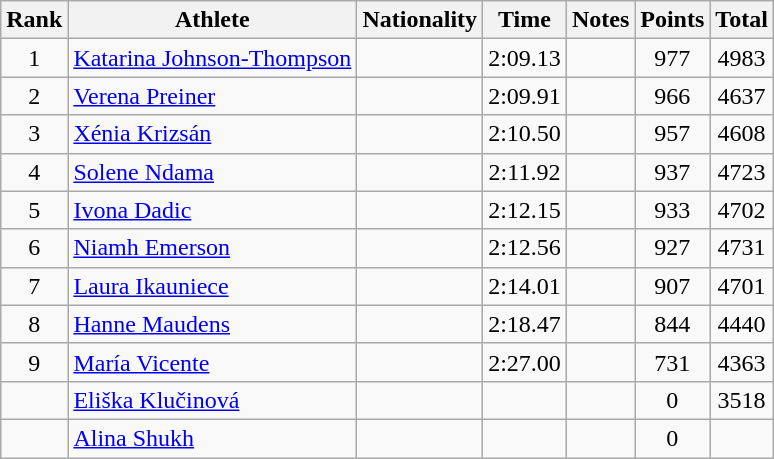<table class="wikitable sortable" style="text-align:center">
<tr>
<th>Rank</th>
<th>Athlete</th>
<th>Nationality</th>
<th>Time</th>
<th>Notes</th>
<th>Points</th>
<th>Total</th>
</tr>
<tr>
<td>1</td>
<td align=left><a href='#'>Katarina Johnson-Thompson</a></td>
<td align=left></td>
<td>2:09.13</td>
<td></td>
<td>977</td>
<td>4983</td>
</tr>
<tr>
<td>2</td>
<td align=left><a href='#'>Verena Preiner</a></td>
<td align=left></td>
<td>2:09.91</td>
<td></td>
<td>966</td>
<td>4637</td>
</tr>
<tr>
<td>3</td>
<td align=left><a href='#'>Xénia Krizsán</a></td>
<td align=left></td>
<td>2:10.50</td>
<td></td>
<td>957</td>
<td>4608</td>
</tr>
<tr>
<td>4</td>
<td align=left><a href='#'>Solene Ndama</a></td>
<td align=left></td>
<td>2:11.92</td>
<td></td>
<td>937</td>
<td>4723</td>
</tr>
<tr>
<td>5</td>
<td align=left><a href='#'>Ivona Dadic</a></td>
<td align=left></td>
<td>2:12.15</td>
<td></td>
<td>933</td>
<td>4702</td>
</tr>
<tr>
<td>6</td>
<td align=left><a href='#'>Niamh Emerson</a></td>
<td align=left></td>
<td>2:12.56</td>
<td></td>
<td>927</td>
<td>4731</td>
</tr>
<tr>
<td>7</td>
<td align=left><a href='#'>Laura Ikauniece</a></td>
<td align=left></td>
<td>2:14.01</td>
<td></td>
<td>907</td>
<td>4701</td>
</tr>
<tr>
<td>8</td>
<td align=left><a href='#'>Hanne Maudens</a></td>
<td align=left></td>
<td>2:18.47</td>
<td></td>
<td>844</td>
<td>4440</td>
</tr>
<tr>
<td>9</td>
<td align=left><a href='#'>María Vicente</a></td>
<td align=left></td>
<td>2:27.00</td>
<td></td>
<td>731</td>
<td>4363</td>
</tr>
<tr>
<td></td>
<td align=left><a href='#'>Eliška Klučinová</a></td>
<td align=left></td>
<td></td>
<td></td>
<td>0</td>
<td>3518</td>
</tr>
<tr>
<td></td>
<td align=left><a href='#'>Alina Shukh</a></td>
<td align=left></td>
<td></td>
<td></td>
<td>0</td>
<td></td>
</tr>
</table>
